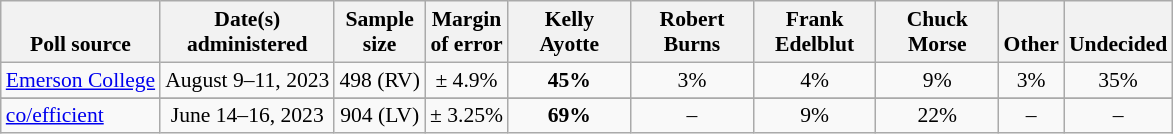<table class="wikitable" style="font-size:90%;text-align:center;">
<tr valign=bottom>
<th>Poll source</th>
<th>Date(s)<br>administered</th>
<th>Sample<br>size</th>
<th>Margin<br>of error</th>
<th style="width:75px;">Kelly<br>Ayotte</th>
<th style="width:75px;">Robert<br>Burns</th>
<th style="width:75px;">Frank<br>Edelblut</th>
<th style="width:75px;">Chuck<br>Morse</th>
<th>Other</th>
<th>Undecided</th>
</tr>
<tr>
<td style="text-align:left;"><a href='#'>Emerson College</a></td>
<td>August 9–11, 2023</td>
<td>498 (RV)</td>
<td>± 4.9%</td>
<td><strong>45%</strong></td>
<td>3%</td>
<td>4%</td>
<td>9%</td>
<td>3%</td>
<td>35%</td>
</tr>
<tr>
</tr>
<tr>
<td style="text-align:left;"><a href='#'>co/efficient</a></td>
<td>June 14–16, 2023</td>
<td>904 (LV)</td>
<td>± 3.25%</td>
<td><strong>69%</strong></td>
<td>–</td>
<td>9%</td>
<td>22%</td>
<td>–</td>
<td>–</td>
</tr>
</table>
